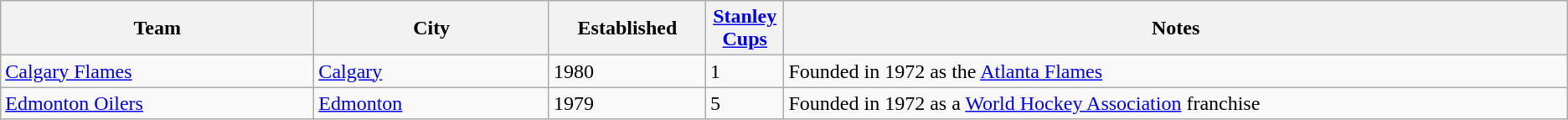<table class="wikitable">
<tr>
<th bgcolor="#DDDDFF" width="20%">Team</th>
<th bgcolor="#DDDDFF" width="15%">City</th>
<th bgcolor="#DDDDFF" width="10%">Established</th>
<th bgcolor="#DDDDFF" width="5%"><a href='#'>Stanley Cups</a></th>
<th bgcolor="#DDDDFF" width="50%">Notes</th>
</tr>
<tr>
<td><a href='#'>Calgary Flames</a></td>
<td><a href='#'>Calgary</a></td>
<td>1980</td>
<td>1</td>
<td>Founded in 1972 as the <a href='#'>Atlanta Flames</a></td>
</tr>
<tr>
<td><a href='#'>Edmonton Oilers</a></td>
<td><a href='#'>Edmonton</a></td>
<td>1979</td>
<td>5</td>
<td>Founded in 1972 as a <a href='#'>World Hockey Association</a> franchise</td>
</tr>
</table>
